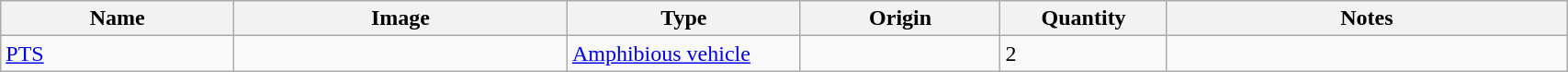<table class="wikitable" style="width:90%;">
<tr>
<th width=14%>Name</th>
<th width=20%>Image</th>
<th width=14%>Type</th>
<th width=12%>Origin</th>
<th width=10%>Quantity</th>
<th width=24%>Notes</th>
</tr>
<tr>
<td><a href='#'>PTS</a></td>
<td></td>
<td><a href='#'>Amphibious vehicle</a></td>
<td></td>
<td>2</td>
<td></td>
</tr>
</table>
